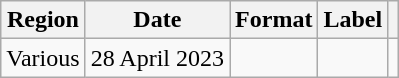<table class="wikitable sortable mw-collapsible">
<tr>
<th>Region</th>
<th>Date</th>
<th>Format</th>
<th>Label</th>
<th></th>
</tr>
<tr>
<td>Various</td>
<td>28 April 2023</td>
<td></td>
<td></td>
<td></td>
</tr>
</table>
